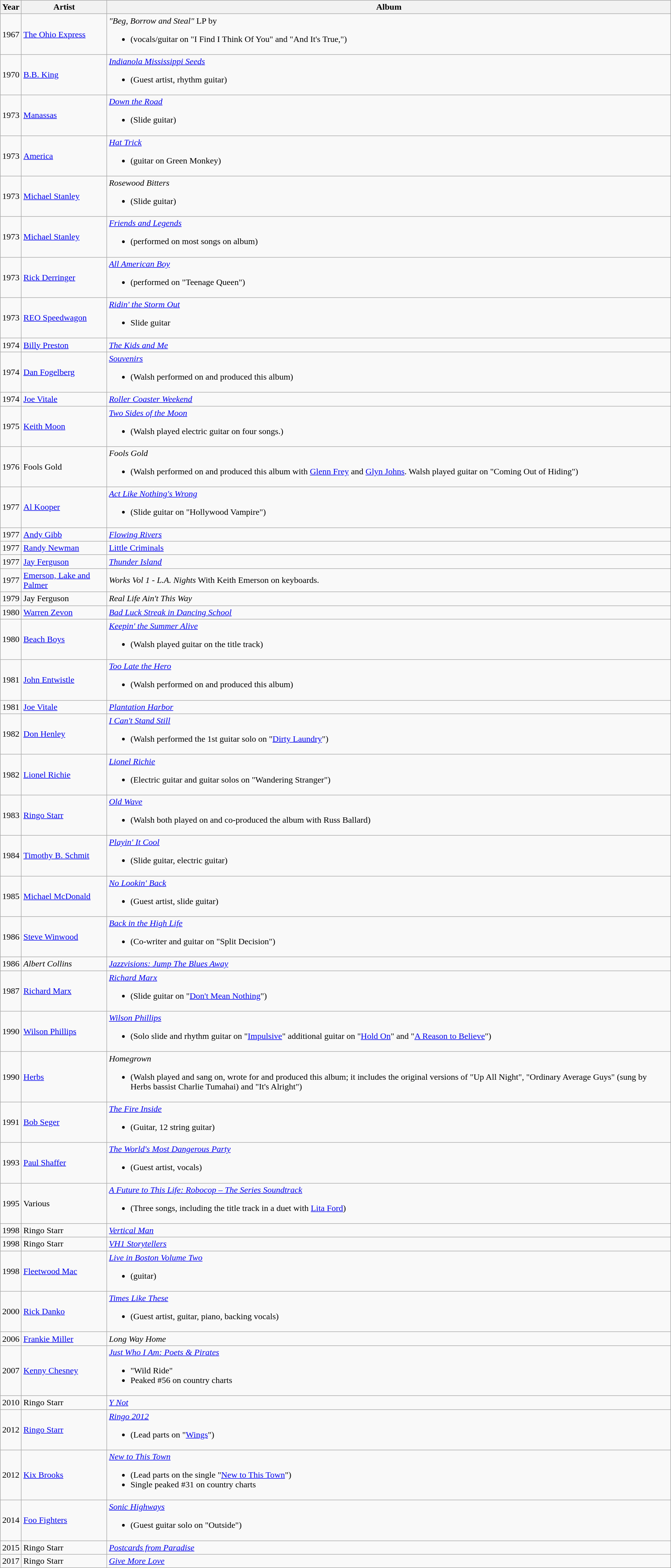<table class="wikitable">
<tr>
<th>Year</th>
<th>Artist</th>
<th>Album</th>
</tr>
<tr>
<td>1967</td>
<td><a href='#'>The Ohio Express </a></td>
<td><em>"Beg, Borrow and Steal"</em> LP by<br><ul><li>(vocals/guitar on "I Find I Think Of You" and "And It's True,")</li></ul></td>
</tr>
<tr>
<td>1970</td>
<td><a href='#'>B.B. King </a></td>
<td><em><a href='#'>Indianola Mississippi Seeds</a></em><br><ul><li>(Guest artist, rhythm guitar)</li></ul></td>
</tr>
<tr>
<td>1973</td>
<td><a href='#'>Manassas</a></td>
<td><em><a href='#'>Down the Road</a></em><br><ul><li>(Slide guitar)</li></ul></td>
</tr>
<tr>
<td>1973</td>
<td><a href='#'>America</a></td>
<td><em><a href='#'>Hat Trick</a></em><br><ul><li>(guitar on Green Monkey)</li></ul></td>
</tr>
<tr>
<td>1973</td>
<td><a href='#'>Michael Stanley</a></td>
<td><em>Rosewood Bitters</em><br><ul><li>(Slide guitar)</li></ul></td>
</tr>
<tr>
<td>1973</td>
<td><a href='#'>Michael Stanley</a></td>
<td><em><a href='#'>Friends and Legends</a></em><br><ul><li>(performed on most songs on album)</li></ul></td>
</tr>
<tr>
<td>1973</td>
<td><a href='#'>Rick Derringer</a></td>
<td><em><a href='#'>All American Boy</a></em><br><ul><li>(performed on "Teenage Queen")</li></ul></td>
</tr>
<tr>
<td>1973</td>
<td><a href='#'>REO Speedwagon</a></td>
<td><em><a href='#'>Ridin' the Storm Out</a></em><br><ul><li>Slide guitar</li></ul></td>
</tr>
<tr>
<td>1974</td>
<td><a href='#'>Billy Preston</a></td>
<td><em><a href='#'>The Kids and Me</a></em></td>
</tr>
<tr>
<td>1974</td>
<td><a href='#'>Dan Fogelberg</a></td>
<td><em><a href='#'>Souvenirs</a></em><br><ul><li>(Walsh performed on and produced this album)</li></ul></td>
</tr>
<tr>
<td>1974</td>
<td><a href='#'>Joe Vitale</a></td>
<td><em><a href='#'>Roller Coaster Weekend</a></em></td>
</tr>
<tr>
<td>1975</td>
<td><a href='#'>Keith Moon</a></td>
<td><em><a href='#'>Two Sides of the Moon</a></em><br><ul><li>(Walsh played electric guitar on four songs.)</li></ul></td>
</tr>
<tr>
<td>1976</td>
<td>Fools Gold</td>
<td><em>Fools Gold</em><br><ul><li>(Walsh performed on and produced this album with <a href='#'>Glenn Frey</a> and <a href='#'>Glyn Johns</a>. Walsh played guitar on "Coming Out of Hiding")</li></ul></td>
</tr>
<tr>
<td>1977</td>
<td><a href='#'>Al Kooper</a></td>
<td><em><a href='#'>Act Like Nothing's Wrong</a></em><br><ul><li>(Slide guitar on "Hollywood Vampire")</li></ul></td>
</tr>
<tr>
<td>1977</td>
<td><a href='#'>Andy Gibb</a></td>
<td><em><a href='#'>Flowing Rivers</a></em></td>
</tr>
<tr>
<td>1977</td>
<td><a href='#'>Randy Newman</a></td>
<td><a href='#'>Little Criminals</a></td>
</tr>
<tr>
<td>1977</td>
<td><a href='#'>Jay Ferguson</a></td>
<td><em><a href='#'>Thunder Island</a></em></td>
</tr>
<tr>
<td>1977</td>
<td><a href='#'>Emerson, Lake and Palmer</a></td>
<td><em>Works Vol 1</em> - <em>L.A. Nights</em> With Keith Emerson on keyboards.</td>
</tr>
<tr>
<td>1979</td>
<td>Jay Ferguson</td>
<td><em>Real Life Ain't This Way</em></td>
</tr>
<tr>
<td>1980</td>
<td><a href='#'>Warren Zevon</a></td>
<td><em><a href='#'>Bad Luck Streak in Dancing School</a></em></td>
</tr>
<tr>
<td>1980</td>
<td><a href='#'>Beach Boys</a></td>
<td><em><a href='#'>Keepin' the Summer Alive</a></em><br><ul><li>(Walsh played guitar on the title track)</li></ul></td>
</tr>
<tr>
<td>1981</td>
<td><a href='#'>John Entwistle</a></td>
<td><em><a href='#'>Too Late the Hero</a></em><br><ul><li>(Walsh performed on and produced this album)</li></ul></td>
</tr>
<tr>
<td>1981</td>
<td><a href='#'>Joe Vitale</a></td>
<td><em><a href='#'>Plantation Harbor</a></em></td>
</tr>
<tr>
<td>1982</td>
<td><a href='#'>Don Henley</a></td>
<td><em><a href='#'>I Can't Stand Still</a></em><br><ul><li>(Walsh performed the 1st guitar solo on "<a href='#'>Dirty Laundry</a>")</li></ul></td>
</tr>
<tr>
<td>1982</td>
<td><a href='#'>Lionel Richie</a></td>
<td><em><a href='#'>Lionel Richie</a></em><br><ul><li>(Electric guitar and guitar solos on "Wandering Stranger")</li></ul></td>
</tr>
<tr>
<td>1983</td>
<td><a href='#'>Ringo Starr</a></td>
<td><em><a href='#'>Old Wave</a></em><br><ul><li>(Walsh both played on and co-produced the album with Russ Ballard)</li></ul></td>
</tr>
<tr>
<td>1984</td>
<td><a href='#'>Timothy B. Schmit</a></td>
<td><em><a href='#'>Playin' It Cool</a></em><br><ul><li>(Slide guitar, electric guitar)</li></ul></td>
</tr>
<tr>
<td>1985</td>
<td><a href='#'>Michael McDonald</a></td>
<td><em><a href='#'>No Lookin' Back</a></em><br><ul><li>(Guest artist, slide guitar)</li></ul></td>
</tr>
<tr>
<td>1986</td>
<td><a href='#'>Steve Winwood</a></td>
<td><em><a href='#'>Back in the High Life</a></em><br><ul><li>(Co-writer and guitar on "Split Decision")</li></ul></td>
</tr>
<tr>
<td>1986</td>
<td><em>Albert Collins</em></td>
<td><em><a href='#'>Jazzvisions: Jump The Blues Away</a></em></td>
</tr>
<tr>
<td>1987</td>
<td><a href='#'>Richard Marx</a></td>
<td><em><a href='#'>Richard Marx</a></em><br><ul><li>(Slide guitar on "<a href='#'>Don't Mean Nothing</a>")</li></ul></td>
</tr>
<tr>
<td>1990</td>
<td><a href='#'>Wilson Phillips</a></td>
<td><em><a href='#'>Wilson Phillips</a></em><br><ul><li>(Solo slide and rhythm guitar on "<a href='#'>Impulsive</a>" additional guitar on "<a href='#'>Hold On</a>" and "<a href='#'>A Reason to Believe</a>")</li></ul></td>
</tr>
<tr>
<td>1990</td>
<td><a href='#'>Herbs</a></td>
<td><em>Homegrown</em><br><ul><li>(Walsh played and sang on, wrote for and produced this album; it includes the original versions of "Up All Night", "Ordinary Average Guys" (sung by Herbs bassist Charlie Tumahai) and "It's Alright")</li></ul></td>
</tr>
<tr>
<td>1991</td>
<td><a href='#'>Bob Seger</a></td>
<td><em><a href='#'>The Fire Inside</a></em><br><ul><li>(Guitar, 12 string guitar)</li></ul></td>
</tr>
<tr>
<td>1993</td>
<td><a href='#'>Paul Shaffer</a></td>
<td><em><a href='#'>The World's Most Dangerous Party</a></em><br><ul><li>(Guest artist, vocals)</li></ul></td>
</tr>
<tr>
<td>1995</td>
<td>Various</td>
<td><em><a href='#'>A Future to This Life: Robocop – The Series Soundtrack</a></em><br><ul><li>(Three songs, including the title track in a duet with <a href='#'>Lita Ford</a>)</li></ul></td>
</tr>
<tr>
<td>1998</td>
<td>Ringo Starr</td>
<td><em><a href='#'>Vertical Man</a></em></td>
</tr>
<tr>
<td>1998</td>
<td>Ringo Starr</td>
<td><em><a href='#'>VH1 Storytellers</a></em></td>
</tr>
<tr>
<td>1998</td>
<td><a href='#'>Fleetwood Mac</a></td>
<td><em><a href='#'>Live in Boston Volume Two</a></em><br><ul><li>(guitar)</li></ul></td>
</tr>
<tr>
<td>2000</td>
<td><a href='#'>Rick Danko</a></td>
<td><em><a href='#'>Times Like These</a></em><br><ul><li>(Guest artist, guitar, piano, backing vocals)</li></ul></td>
</tr>
<tr>
<td>2006</td>
<td><a href='#'>Frankie Miller</a></td>
<td><em>Long Way Home</em></td>
</tr>
<tr>
<td>2007</td>
<td><a href='#'>Kenny Chesney</a></td>
<td><em><a href='#'>Just Who I Am: Poets & Pirates</a></em><br><ul><li>"Wild Ride"</li><li>Peaked #56 on country charts</li></ul></td>
</tr>
<tr>
<td>2010</td>
<td>Ringo Starr</td>
<td><em><a href='#'>Y Not</a></em></td>
</tr>
<tr>
<td>2012</td>
<td><a href='#'>Ringo Starr</a></td>
<td><em><a href='#'>Ringo 2012</a></em><br><ul><li>(Lead parts on "<a href='#'>Wings</a>")</li></ul></td>
</tr>
<tr>
<td>2012</td>
<td><a href='#'>Kix Brooks</a></td>
<td><em><a href='#'>New to This Town</a></em><br><ul><li>(Lead parts on the single "<a href='#'>New to This Town</a>")</li><li>Single peaked #31 on country charts</li></ul></td>
</tr>
<tr>
<td>2014</td>
<td><a href='#'>Foo Fighters</a></td>
<td><em><a href='#'>Sonic Highways</a></em><br><ul><li>(Guest guitar solo on "Outside")</li></ul></td>
</tr>
<tr>
<td>2015</td>
<td>Ringo Starr</td>
<td><em><a href='#'>Postcards from Paradise</a></em></td>
</tr>
<tr>
<td>2017</td>
<td>Ringo Starr</td>
<td><em><a href='#'>Give More Love</a></em></td>
</tr>
</table>
